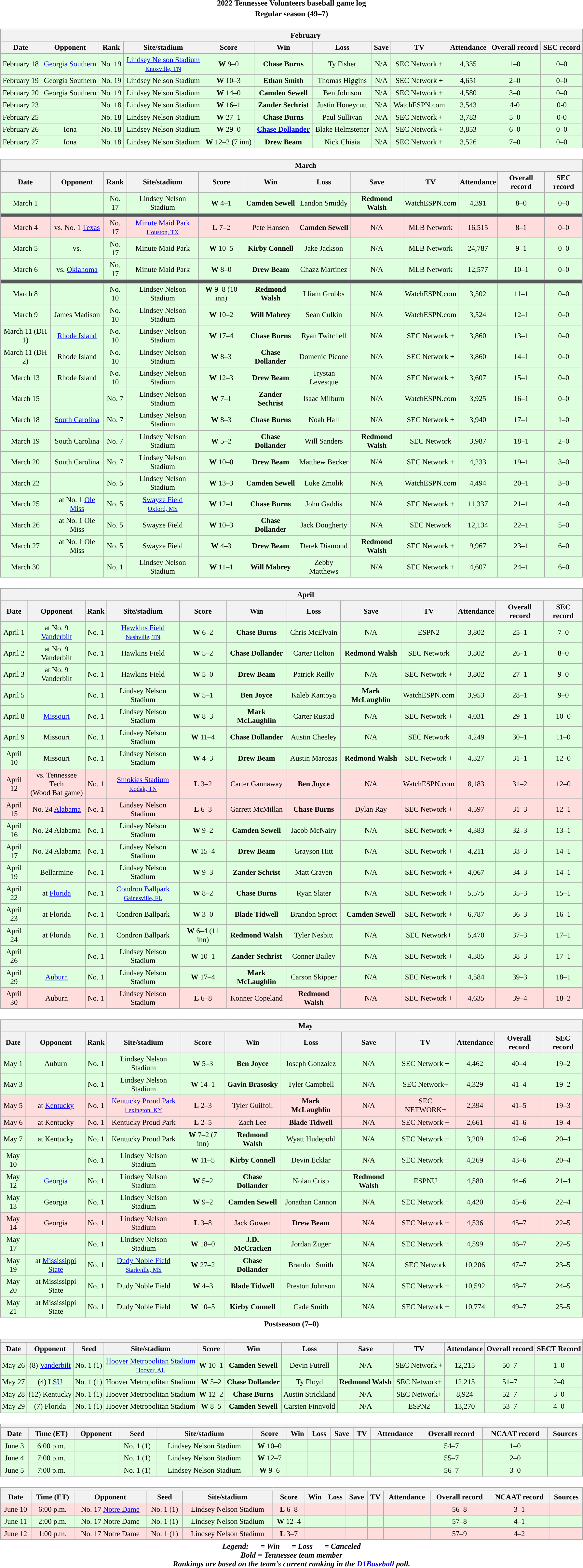<table class="toccolours" width=95% style="clear:both; margin:1.5em auto; text-align:center;">
<tr>
<th colspan=2>2022 Tennessee Volunteers baseball game log</th>
</tr>
<tr>
<th colspan=2>Regular season (49–7)</th>
</tr>
<tr valign="top">
<td><br><table class="wikitable collapsible collapsed" style="margin:auto; width:100%; text-align:center; font-size:95%">
<tr>
<th colspan=12 style="padding-left:4em;">February</th>
</tr>
<tr>
<th>Date</th>
<th>Opponent</th>
<th>Rank</th>
<th>Site/stadium</th>
<th>Score</th>
<th>Win</th>
<th>Loss</th>
<th>Save</th>
<th>TV</th>
<th>Attendance</th>
<th>Overall record</th>
<th>SEC record</th>
</tr>
<tr align="center" bgcolor="#ddffdd">
<td>February 18</td>
<td><a href='#'>Georgia Southern</a></td>
<td>No. 19</td>
<td><a href='#'>Lindsey Nelson Stadium</a><br><small><a href='#'>Knoxville, TN</a></small></td>
<td><strong>W</strong> 9–0</td>
<td><strong>Chase Burns</strong></td>
<td>Ty Fisher</td>
<td>N/A</td>
<td>SEC Network +</td>
<td>4,335</td>
<td>1–0</td>
<td>0–0</td>
</tr>
<tr align="center" bgcolor="#ddffdd">
<td>February 19</td>
<td>Georgia Southern</td>
<td>No. 19</td>
<td>Lindsey Nelson Stadium</td>
<td><strong>W</strong> 10–3</td>
<td><strong>Ethan Smith</strong></td>
<td>Thomas Higgins</td>
<td>N/A</td>
<td>SEC Network +</td>
<td>4,651</td>
<td>2–0</td>
<td>0–0</td>
</tr>
<tr align="center" bgcolor="#ddffdd">
<td>February 20</td>
<td>Georgia Southern</td>
<td>No. 19</td>
<td>Lindsey Nelson Stadium</td>
<td><strong>W</strong> 14–0</td>
<td><strong>Camden Sewell</strong></td>
<td>Ben Johnson</td>
<td>N/A</td>
<td>SEC Network +</td>
<td>4,580</td>
<td>3–0</td>
<td>0–0</td>
</tr>
<tr align="center" bgcolor="#ddffdd">
<td>February 23</td>
<td></td>
<td>No. 18</td>
<td>Lindsey Nelson Stadium</td>
<td><strong>W</strong> 16–1</td>
<td><strong>Zander Sechrist</strong></td>
<td>Justin Honeycutt</td>
<td>N/A</td>
<td>WatchESPN.com</td>
<td>3,543</td>
<td>4-0</td>
<td>0-0</td>
</tr>
<tr align="center" bgcolor="#ddffdd">
<td>February 25</td>
<td></td>
<td>No. 18</td>
<td>Lindsey Nelson Stadium</td>
<td><strong>W</strong> 27–1</td>
<td><strong>Chase Burns</strong></td>
<td>Paul Sullivan</td>
<td>N/A</td>
<td>SEC Network +</td>
<td>3,783</td>
<td>5–0</td>
<td>0-0</td>
</tr>
<tr align="center" bgcolor="#ddffdd">
<td>February 26</td>
<td>Iona</td>
<td>No. 18</td>
<td>Lindsey Nelson Stadium</td>
<td><strong>W</strong> 29–0</td>
<td><strong><a href='#'>Chase Dollander</a></strong></td>
<td>Blake Helmstetter</td>
<td>N/A</td>
<td>SEC Network +</td>
<td>3,853</td>
<td>6–0</td>
<td>0–0</td>
</tr>
<tr align="center" bgcolor="#ddffdd">
<td>February 27</td>
<td>Iona</td>
<td>No. 18</td>
<td>Lindsey Nelson Stadium</td>
<td><strong>W</strong> 12–2 (7 inn)</td>
<td><strong>Drew Beam</strong></td>
<td>Nick Chiaia</td>
<td>N/A</td>
<td>SEC Network +</td>
<td>3,526</td>
<td>7–0</td>
<td>0–0</td>
</tr>
</table>
</td>
</tr>
<tr>
<td><br><table class="wikitable collapsible collapsed" style="margin:auto; width:100%; text-align:center; font-size:95%">
<tr>
<th colspan=12 style="padding-left:4em;">March</th>
</tr>
<tr>
<th>Date</th>
<th>Opponent</th>
<th>Rank</th>
<th>Site/stadium</th>
<th>Score</th>
<th>Win</th>
<th>Loss</th>
<th>Save</th>
<th>TV</th>
<th>Attendance</th>
<th>Overall record</th>
<th>SEC record</th>
</tr>
<tr align="center" bgcolor="#ddffdd">
<td>March 1</td>
<td></td>
<td>No. 17</td>
<td>Lindsey Nelson Stadium</td>
<td><strong>W</strong> 4–1</td>
<td><strong>Camden Sewell</strong></td>
<td>Landon Smiddy</td>
<td><strong>Redmond Walsh</strong></td>
<td>WatchESPN.com</td>
<td>4,391</td>
<td>8–0</td>
<td>0–0</td>
</tr>
<tr>
<th colspan=12 style="padding-left:4em;background:#58595B; color:white"></th>
</tr>
<tr align="center" bgcolor="#ffdddd">
<td>March 4</td>
<td>vs. No. 1 <a href='#'>Texas</a></td>
<td>No. 17</td>
<td><a href='#'>Minute Maid Park</a><br><small><a href='#'>Houston, TX</a></small></td>
<td><strong>L</strong> 7–2</td>
<td>Pete Hansen</td>
<td><strong>Camden Sewell</strong></td>
<td>N/A</td>
<td>MLB Network</td>
<td>16,515</td>
<td>8–1</td>
<td>0–0</td>
</tr>
<tr align="center" bgcolor="#ddffdd">
<td>March 5</td>
<td>vs. </td>
<td>No. 17</td>
<td>Minute Maid Park</td>
<td><strong>W</strong> 10–5</td>
<td><strong>Kirby Connell</strong></td>
<td>Jake Jackson</td>
<td>N/A</td>
<td>MLB Network</td>
<td>24,787</td>
<td>9–1</td>
<td>0–0</td>
</tr>
<tr align="center" bgcolor="#ddffdd">
<td>March 6</td>
<td>vs. <a href='#'>Oklahoma</a></td>
<td>No. 17</td>
<td>Minute Maid Park</td>
<td><strong>W</strong> 8–0</td>
<td><strong>Drew Beam</strong></td>
<td>Chazz Martinez</td>
<td>N/A</td>
<td>MLB Network</td>
<td>12,577</td>
<td>10–1</td>
<td>0–0</td>
</tr>
<tr>
<th colspan=12 style="padding-left:4em;background:#58595B; color:white"></th>
</tr>
<tr align="center" bgcolor="#ddffdd">
<td>March 8</td>
<td></td>
<td>No. 10</td>
<td>Lindsey Nelson Stadium</td>
<td><strong>W</strong> 9–8 (10 inn)</td>
<td><strong>Redmond Walsh</strong></td>
<td>Lliam Grubbs</td>
<td>N/A</td>
<td>WatchESPN.com</td>
<td>3,502</td>
<td>11–1</td>
<td>0–0</td>
</tr>
<tr align="center" bgcolor="#ddffdd">
<td>March 9</td>
<td>James Madison</td>
<td>No. 10</td>
<td>Lindsey Nelson Stadium</td>
<td><strong>W</strong> 10–2</td>
<td><strong>Will Mabrey</strong></td>
<td>Sean Culkin</td>
<td>N/A</td>
<td>WatchESPN.com</td>
<td>3,524</td>
<td>12–1</td>
<td>0–0</td>
</tr>
<tr align="center" bgcolor="#ddffdd">
<td>March 11 (DH 1)</td>
<td><a href='#'>Rhode Island</a></td>
<td>No. 10</td>
<td>Lindsey Nelson Stadium</td>
<td><strong>W</strong> 17–4</td>
<td><strong>Chase Burns</strong></td>
<td>Ryan Twitchell</td>
<td>N/A</td>
<td>SEC Network +</td>
<td>3,860</td>
<td>13–1</td>
<td>0–0</td>
</tr>
<tr align="center" bgcolor="#ddffdd">
<td>March 11 (DH 2)</td>
<td>Rhode Island</td>
<td>No. 10</td>
<td>Lindsey Nelson Stadium</td>
<td><strong>W</strong> 8–3</td>
<td><strong>Chase Dollander</strong></td>
<td>Domenic Picone</td>
<td>N/A</td>
<td>SEC Network +</td>
<td>3,860</td>
<td>14–1</td>
<td>0–0</td>
</tr>
<tr align="center" bgcolor="#ddffdd">
<td>March 13</td>
<td>Rhode Island</td>
<td>No. 10</td>
<td>Lindsey Nelson Stadium</td>
<td><strong>W</strong> 12–3</td>
<td><strong>Drew Beam</strong></td>
<td>Trystan Levesque</td>
<td>N/A</td>
<td>SEC Network +</td>
<td>3,607</td>
<td>15–1</td>
<td>0–0</td>
</tr>
<tr align="center" bgcolor="#ddffdd">
<td>March 15</td>
<td></td>
<td>No. 7</td>
<td>Lindsey Nelson Stadium</td>
<td><strong>W</strong> 7–1</td>
<td><strong>Zander Sechrist</strong></td>
<td>Isaac Milburn</td>
<td>N/A</td>
<td>WatchESPN.com</td>
<td>3,925</td>
<td>16–1</td>
<td>0–0</td>
</tr>
<tr align="center" bgcolor="#ddffdd">
<td>March 18</td>
<td><a href='#'>South Carolina</a></td>
<td>No. 7</td>
<td>Lindsey Nelson Stadium</td>
<td><strong>W</strong> 8–3</td>
<td><strong>Chase Burns</strong></td>
<td>Noah Hall</td>
<td>N/A</td>
<td>SEC Network +</td>
<td>3,940</td>
<td>17–1</td>
<td>1–0</td>
</tr>
<tr align="center" bgcolor="#ddffdd">
<td>March 19</td>
<td>South Carolina</td>
<td>No. 7</td>
<td>Lindsey Nelson Stadium</td>
<td><strong>W</strong> 5–2</td>
<td><strong>Chase Dollander</strong></td>
<td>Will Sanders</td>
<td><strong>Redmond Walsh</strong></td>
<td>SEC Network</td>
<td>3,987</td>
<td>18–1</td>
<td>2–0</td>
</tr>
<tr align="center" bgcolor="#ddffdd">
<td>March 20</td>
<td>South Carolina</td>
<td>No. 7</td>
<td>Lindsey Nelson Stadium</td>
<td><strong>W</strong> 10–0</td>
<td><strong>Drew Beam</strong></td>
<td>Matthew Becker</td>
<td>N/A</td>
<td>SEC Network +</td>
<td>4,233</td>
<td>19–1</td>
<td>3–0</td>
</tr>
<tr align="center" bgcolor="#ddffdd">
<td>March 22</td>
<td></td>
<td>No. 5</td>
<td>Lindsey Nelson Stadium</td>
<td><strong>W</strong> 13–3</td>
<td><strong>Camden Sewell</strong></td>
<td>Luke Zmolik</td>
<td>N/A</td>
<td>WatchESPN.com</td>
<td>4,494</td>
<td>20–1</td>
<td>3–0</td>
</tr>
<tr align="center" bgcolor="#ddffdd">
<td>March 25</td>
<td>at No. 1 <a href='#'>Ole Miss</a></td>
<td>No. 5</td>
<td><a href='#'>Swayze Field</a><br><small><a href='#'>Oxford, MS</a></small></td>
<td><strong>W</strong> 12–1</td>
<td><strong>Chase Burns</strong></td>
<td>John Gaddis</td>
<td>N/A</td>
<td>SEC Network +</td>
<td>11,337</td>
<td>21–1</td>
<td>4–0</td>
</tr>
<tr align="center" bgcolor="#ddffdd">
<td>March 26</td>
<td>at No. 1 Ole Miss</td>
<td>No. 5</td>
<td>Swayze Field</td>
<td><strong>W</strong> 10–3</td>
<td><strong>Chase Dollander</strong></td>
<td>Jack Dougherty</td>
<td>N/A</td>
<td>SEC Network</td>
<td>12,134</td>
<td>22–1</td>
<td>5–0</td>
</tr>
<tr align="center" bgcolor="#ddffdd">
<td>March 27</td>
<td>at No. 1 Ole Miss</td>
<td>No. 5</td>
<td>Swayze Field</td>
<td><strong>W</strong> 4–3</td>
<td><strong>Drew Beam</strong></td>
<td>Derek Diamond</td>
<td><strong>Redmond Walsh</strong></td>
<td>SEC Network +</td>
<td>9,967</td>
<td>23–1</td>
<td>6–0</td>
</tr>
<tr align="center" bgcolor="#ddffdd">
<td>March 30</td>
<td></td>
<td>No. 1</td>
<td>Lindsey Nelson Stadium</td>
<td><strong>W</strong> 11–1</td>
<td><strong>Will Mabrey</strong></td>
<td>Zebby Matthews</td>
<td>N/A</td>
<td>SEC Network +</td>
<td>4,607</td>
<td>24–1</td>
<td>6–0</td>
</tr>
</table>
</td>
</tr>
<tr>
<td><br><table class="wikitable collapsible collapsed" style="margin:auto; width:100%; text-align:center; font-size:95%">
<tr>
<th colspan=12 style="padding-left:4em;">April</th>
</tr>
<tr>
<th>Date</th>
<th>Opponent</th>
<th>Rank</th>
<th>Site/stadium</th>
<th>Score</th>
<th>Win</th>
<th>Loss</th>
<th>Save</th>
<th>TV</th>
<th>Attendance</th>
<th>Overall record</th>
<th>SEC record</th>
</tr>
<tr align="center" bgcolor="#ddffdd">
<td>April 1</td>
<td>at No. 9 <a href='#'>Vanderbilt</a></td>
<td>No. 1</td>
<td><a href='#'>Hawkins Field</a><br><small><a href='#'>Nashville, TN</a></small></td>
<td><strong>W</strong> 6–2</td>
<td><strong>Chase Burns</strong></td>
<td>Chris McElvain</td>
<td>N/A</td>
<td>ESPN2</td>
<td>3,802</td>
<td>25–1</td>
<td>7–0</td>
</tr>
<tr align="center" bgcolor="#ddffdd">
<td>April 2</td>
<td>at No. 9 Vanderbilt</td>
<td>No. 1</td>
<td>Hawkins Field</td>
<td><strong>W</strong> 5–2</td>
<td><strong>Chase Dollander</strong></td>
<td>Carter Holton</td>
<td><strong>Redmond Walsh</strong></td>
<td>SEC Network</td>
<td>3,802</td>
<td>26–1</td>
<td>8–0</td>
</tr>
<tr align="center" bgcolor="#ddffdd">
<td>April 3</td>
<td>at No. 9 Vanderbilt</td>
<td>No. 1</td>
<td>Hawkins Field</td>
<td><strong>W</strong> 5–0</td>
<td><strong>Drew Beam</strong></td>
<td>Patrick Reilly</td>
<td>N/A</td>
<td>SEC Network +</td>
<td>3,802</td>
<td>27–1</td>
<td>9–0</td>
</tr>
<tr align="center" bgcolor="ddffdd">
<td>April 5</td>
<td></td>
<td>No. 1</td>
<td>Lindsey Nelson Stadium</td>
<td><strong>W</strong> 5–1</td>
<td><strong>Ben Joyce</strong></td>
<td>Kaleb Kantoya</td>
<td><strong>Mark McLaughlin</strong></td>
<td>WatchESPN.com</td>
<td>3,953</td>
<td>28–1</td>
<td>9–0</td>
</tr>
<tr align="center" bgcolor="ddffdd">
<td>April 8</td>
<td><a href='#'>Missouri</a></td>
<td>No. 1</td>
<td>Lindsey Nelson Stadium</td>
<td><strong>W</strong> 8–3</td>
<td><strong>Mark McLaughlin</strong></td>
<td>Carter Rustad</td>
<td>N/A</td>
<td>SEC Network +</td>
<td>4,031</td>
<td>29–1</td>
<td>10–0</td>
</tr>
<tr align="center" bgcolor="ddffdd">
<td>April 9</td>
<td>Missouri</td>
<td>No. 1</td>
<td>Lindsey Nelson Stadium</td>
<td><strong>W</strong> 11–4</td>
<td><strong>Chase Dollander</strong></td>
<td>Austin Cheeley</td>
<td>N/A</td>
<td>SEC Network</td>
<td>4,249</td>
<td>30–1</td>
<td>11–0</td>
</tr>
<tr align="center" bgcolor="ddffdd">
<td>April 10</td>
<td>Missouri</td>
<td>No. 1</td>
<td>Lindsey Nelson Stadium</td>
<td><strong>W</strong> 4–3</td>
<td><strong>Drew Beam</strong></td>
<td>Austin Marozas</td>
<td><strong>Redmond Walsh</strong></td>
<td>SEC Network +</td>
<td>4,327</td>
<td>31–1</td>
<td>12–0</td>
</tr>
<tr align="center" bgcolor="#ffdddd">
<td>April 12</td>
<td>vs. Tennessee Tech<br>(Wood Bat game)</td>
<td>No. 1</td>
<td><a href='#'>Smokies Stadium</a><br><small><a href='#'>Kodak, TN</a></small></td>
<td><strong>L</strong> 3–2</td>
<td>Carter Gannaway</td>
<td><strong>Ben Joyce</strong></td>
<td>N/A</td>
<td>WatchESPN.com</td>
<td>8,183</td>
<td>31–2</td>
<td>12–0</td>
</tr>
<tr align="center" bgcolor="#ffdddd">
<td>April 15</td>
<td>No. 24 <a href='#'>Alabama</a></td>
<td>No. 1</td>
<td>Lindsey Nelson Stadium</td>
<td><strong>L</strong> 6–3</td>
<td>Garrett McMillan</td>
<td><strong>Chase Burns</strong></td>
<td>Dylan Ray</td>
<td>SEC Network +</td>
<td>4,597</td>
<td>31–3</td>
<td>12–1</td>
</tr>
<tr align="center" bgcolor="ddffdd">
<td>April 16</td>
<td>No. 24 Alabama</td>
<td>No. 1</td>
<td>Lindsey Nelson Stadium</td>
<td><strong>W</strong> 9–2</td>
<td><strong>Camden Sewell</strong></td>
<td>Jacob McNairy</td>
<td>N/A</td>
<td>SEC Network +</td>
<td>4,383</td>
<td>32–3</td>
<td>13–1</td>
</tr>
<tr align="center" bgcolor="ddffdd">
<td>April 17</td>
<td>No. 24 Alabama</td>
<td>No. 1</td>
<td>Lindsey Nelson Stadium</td>
<td><strong>W</strong> 15–4</td>
<td><strong>Drew Beam</strong></td>
<td>Grayson Hitt</td>
<td>N/A</td>
<td>SEC Network +</td>
<td>4,211</td>
<td>33–3</td>
<td>14–1</td>
</tr>
<tr align="center" bgcolor="ddffdd">
<td>April 19</td>
<td>Bellarmine</td>
<td>No. 1</td>
<td>Lindsey Nelson Stadium</td>
<td><strong>W</strong> 9–3</td>
<td><strong>Zander Schrist</strong></td>
<td>Matt Craven</td>
<td>N/A</td>
<td>SEC Network +</td>
<td>4,067</td>
<td>34–3</td>
<td>14–1</td>
</tr>
<tr align="center" bgcolor="ddffdd">
<td>April 22</td>
<td>at <a href='#'>Florida</a></td>
<td>No. 1</td>
<td><a href='#'>Condron Ballpark</a><br><small><a href='#'>Gainesville, FL</a></small></td>
<td><strong>W</strong> 8–2</td>
<td><strong>Chase Burns</strong></td>
<td>Ryan Slater</td>
<td>N/A</td>
<td>SEC Network +</td>
<td>5,575</td>
<td>35–3</td>
<td>15–1</td>
</tr>
<tr align="center" bgcolor="ddffdd">
<td>April 23</td>
<td>at Florida</td>
<td>No. 1</td>
<td>Condron Ballpark</td>
<td><strong>W</strong> 3–0</td>
<td><strong>Blade Tidwell</strong></td>
<td>Brandon Sproct</td>
<td><strong>Camden Sewell</strong></td>
<td>SEC Network +</td>
<td>6,787</td>
<td>36–3</td>
<td>16–1</td>
</tr>
<tr align="center" bgcolor="ddffdd">
<td>April 24</td>
<td>at Florida</td>
<td>No. 1</td>
<td>Condron Ballpark</td>
<td><strong>W</strong> 6–4 (11 inn)</td>
<td><strong>Redmond Walsh</strong></td>
<td>Tyler Nesbitt</td>
<td>N/A</td>
<td>SEC Network+</td>
<td>5,470</td>
<td>37–3</td>
<td>17–1</td>
</tr>
<tr align="center" bgcolor="ddffdd">
<td>April 26</td>
<td></td>
<td>No. 1</td>
<td>Lindsey Nelson Stadium</td>
<td><strong>W</strong> 10–1</td>
<td><strong>Zander Sechrist</strong></td>
<td>Conner Bailey</td>
<td>N/A</td>
<td>SEC Network +</td>
<td>4,385</td>
<td>38–3</td>
<td>17–1</td>
</tr>
<tr align="center" bgcolor="ddffdd">
<td>April 29</td>
<td><a href='#'>Auburn</a></td>
<td>No. 1</td>
<td>Lindsey Nelson Stadium</td>
<td><strong>W</strong> 17–4</td>
<td><strong>Mark McLaughlin</strong></td>
<td>Carson Skipper</td>
<td>N/A</td>
<td>SEC Network +</td>
<td>4,584</td>
<td>39–3</td>
<td>18–1</td>
</tr>
<tr align="center" bgcolor="ffdddd">
<td>April 30</td>
<td>Auburn</td>
<td>No. 1</td>
<td>Lindsey Nelson Stadium</td>
<td><strong>L</strong> 6–8</td>
<td>Konner Copeland</td>
<td><strong> Redmond Walsh</strong></td>
<td>N/A</td>
<td>SEC Network +</td>
<td>4,635</td>
<td>39–4</td>
<td>18–2</td>
</tr>
</table>
</td>
</tr>
<tr>
<td><br><table class="wikitable collapsible collapsed" style="margin:auto; width:100%; text-align:center; font-size:95%">
<tr>
<th colspan=13 style="padding-left:4em;">May</th>
</tr>
<tr>
<th>Date</th>
<th>Opponent</th>
<th>Rank</th>
<th>Site/stadium</th>
<th>Score</th>
<th>Win</th>
<th>Loss</th>
<th>Save</th>
<th>TV</th>
<th>Attendance</th>
<th>Overall record</th>
<th>SEC record</th>
</tr>
<tr align="center" bgcolor="ddffdd">
<td>May 1</td>
<td>Auburn</td>
<td>No. 1</td>
<td>Lindsey Nelson Stadium</td>
<td><strong>W</strong> 5–3</td>
<td><strong>Ben Joyce</strong></td>
<td>Joseph Gonzalez</td>
<td>N/A</td>
<td>SEC Network +</td>
<td>4,462</td>
<td>40–4</td>
<td>19–2</td>
</tr>
<tr align="center" bgcolor="ddffdd">
<td>May 3</td>
<td></td>
<td>No. 1</td>
<td>Lindsey Nelson Stadium</td>
<td><strong>W</strong> 14–1</td>
<td><strong>Gavin Brasosky</strong></td>
<td>Tyler Campbell</td>
<td>N/A</td>
<td>SEC Network+</td>
<td>4,329</td>
<td>41–4</td>
<td>19–2</td>
</tr>
<tr align="center" bgcolor="ffdddd">
<td>May 5</td>
<td>at <a href='#'>Kentucky</a></td>
<td>No. 1</td>
<td><a href='#'>Kentucky Proud Park</a><br><small><a href='#'>Lexington, KY</a></small></td>
<td><strong>L</strong> 2–3</td>
<td>Tyler Guilfoil</td>
<td><strong>Mark McLaughlin</strong></td>
<td>N/A</td>
<td>SEC NETWORK+</td>
<td>2,394</td>
<td>41–5</td>
<td>19–3</td>
</tr>
<tr align="center" bgcolor="ffdddd">
<td>May 6</td>
<td>at Kentucky</td>
<td>No. 1</td>
<td>Kentucky Proud Park</td>
<td><strong>L</strong> 2–5</td>
<td>Zach Lee</td>
<td><strong>Blade Tidwell</strong></td>
<td>N/A</td>
<td>SEC Network +</td>
<td>2,661</td>
<td>41–6</td>
<td>19–4</td>
</tr>
<tr align="center" bgcolor="ddffdd">
<td>May 7</td>
<td>at Kentucky</td>
<td>No. 1</td>
<td>Kentucky Proud Park</td>
<td><strong>W</strong> 7–2 (7 inn)</td>
<td><strong>Redmond Walsh</strong></td>
<td>Wyatt Hudepohl</td>
<td>N/A</td>
<td>SEC Network +</td>
<td>3,209</td>
<td>42–6</td>
<td>20–4</td>
</tr>
<tr align="center" bgcolor="ddffdd">
<td>May 10</td>
<td></td>
<td>No. 1</td>
<td>Lindsey Nelson Stadium</td>
<td><strong>W</strong> 11–5</td>
<td><strong>Kirby Connell</strong></td>
<td>Devin Ecklar</td>
<td>N/A</td>
<td>SEC Network +</td>
<td>4,269</td>
<td>43–6</td>
<td>20–4</td>
</tr>
<tr align="center" bgcolor="ddffdd">
<td>May 12</td>
<td><a href='#'>Georgia</a></td>
<td>No. 1</td>
<td>Lindsey Nelson Stadium</td>
<td><strong>W</strong> 5–2</td>
<td><strong>Chase Dollander</strong></td>
<td>Nolan Crisp</td>
<td><strong>Redmond Walsh</strong></td>
<td>ESPNU</td>
<td>4,580</td>
<td>44–6</td>
<td>21–4</td>
</tr>
<tr align="center" bgcolor="ddffdd">
<td>May 13</td>
<td>Georgia</td>
<td>No. 1</td>
<td>Lindsey Nelson Stadium</td>
<td><strong>W</strong> 9–2</td>
<td><strong>Camden Sewell</strong></td>
<td>Jonathan Cannon</td>
<td>N/A</td>
<td>SEC Network +</td>
<td>4,420</td>
<td>45–6</td>
<td>22–4</td>
</tr>
<tr align="center" bgcolor="ffdddd">
<td>May 14</td>
<td>Georgia</td>
<td>No. 1</td>
<td>Lindsey Nelson Stadium</td>
<td><strong>L</strong> 3–8</td>
<td>Jack Gowen</td>
<td><strong>Drew Beam</strong></td>
<td>N/A</td>
<td>SEC Network +</td>
<td>4,536</td>
<td>45–7</td>
<td>22–5</td>
</tr>
<tr align="center" bgcolor="ddffdd">
<td>May 17</td>
<td></td>
<td>No. 1</td>
<td>Lindsey Nelson Stadium</td>
<td><strong>W</strong> 18–0</td>
<td><strong>J.D. McCracken</strong></td>
<td>Jordan Zuger</td>
<td>N/A</td>
<td>SEC Network +</td>
<td>4,599</td>
<td>46–7</td>
<td>22–5</td>
</tr>
<tr align="center" bgcolor="ddffdd">
<td>May 19</td>
<td>at <a href='#'>Mississippi State</a></td>
<td>No. 1</td>
<td><a href='#'>Dudy Noble Field</a><br><small><a href='#'>Starkville, MS</a></small></td>
<td><strong>W</strong> 27–2</td>
<td><strong>Chase Dollander</strong></td>
<td>Brandon Smith</td>
<td>N/A</td>
<td>SEC Network</td>
<td>10,206</td>
<td>47–7</td>
<td>23–5</td>
</tr>
<tr align="center" bgcolor="ddffdd">
<td>May 20</td>
<td>at Mississippi State</td>
<td>No. 1</td>
<td>Dudy Noble Field</td>
<td><strong>W</strong> 4–3</td>
<td><strong>Blade Tidwell</strong></td>
<td>Preston Johnson</td>
<td>N/A</td>
<td>SEC Network +</td>
<td>10,592</td>
<td>48–7</td>
<td>24–5</td>
</tr>
<tr align="center" bgcolor="ddffdd">
<td>May 21</td>
<td>at Mississippi State</td>
<td>No. 1</td>
<td>Dudy Noble Field</td>
<td><strong>W</strong> 10–5</td>
<td><strong>Kirby Connell</strong></td>
<td>Cade Smith</td>
<td>N/A</td>
<td>SEC Network +</td>
<td>10,774</td>
<td>49–7</td>
<td>25–5</td>
</tr>
</table>
</td>
</tr>
<tr>
<th colspan=2>Postseason (7–0)</th>
</tr>
<tr>
<td><br><table class="wikitable collapsible" style="margin:auto; width:100%; text-align:center; font-size:95%">
<tr>
<th colspan=12 style="padding-left:4em;"></th>
</tr>
<tr>
<th>Date</th>
<th>Opponent</th>
<th>Seed</th>
<th>Site/stadium</th>
<th>Score</th>
<th>Win</th>
<th>Loss</th>
<th>Save</th>
<th>TV</th>
<th>Attendance</th>
<th>Overall record</th>
<th>SECT Record</th>
</tr>
<tr align="center" bgcolor="ddffdd">
<td>May 26</td>
<td>(8) <a href='#'>Vanderbilt</a><br></td>
<td>No. 1 (1)</td>
<td><a href='#'>Hoover Metropolitan Stadium</a><br><small><a href='#'>Hoover, AL</a></small></td>
<td><strong>W</strong> 10–1</td>
<td><strong>Camden Sewell</strong></td>
<td>Devin Futrell</td>
<td>N/A</td>
<td>SEC Network +</td>
<td>12,215</td>
<td>50–7</td>
<td>1–0</td>
</tr>
<tr align="center" bgcolor="ddffdd">
<td>May 27</td>
<td>(4) <a href='#'>LSU</a><br></td>
<td>No. 1 (1)</td>
<td>Hoover Metropolitan Stadium</td>
<td><strong>W</strong> 5–2</td>
<td><strong>Chase Dollander</strong></td>
<td>Ty Floyd</td>
<td><strong>Redmond Walsh</strong></td>
<td>SEC Network+</td>
<td>12,215</td>
<td>51–7</td>
<td>2–0</td>
</tr>
<tr align="center" bgcolor="ddffdd">
<td>May 28</td>
<td>(12) Kentucky<br></td>
<td>No. 1 (1)</td>
<td>Hoover Metropolitan Stadium</td>
<td><strong>W</strong> 12–2</td>
<td><strong>Chase Burns</strong></td>
<td>Austin Strickland</td>
<td>N/A</td>
<td>SEC Network+</td>
<td>8,924</td>
<td>52–7</td>
<td>3–0</td>
</tr>
<tr align="center" bgcolor="ddffdd">
<td>May 29</td>
<td>(7) Florida<br></td>
<td>No. 1 (1)</td>
<td>Hoover Metropolitan Stadium</td>
<td><strong>W</strong> 8–5</td>
<td><strong>Camden Sewell</strong></td>
<td>Carsten Finnvold</td>
<td>N/A</td>
<td>ESPN2</td>
<td>13,270</td>
<td>53–7</td>
<td>4–0</td>
</tr>
</table>
</td>
</tr>
<tr>
<td><br><table class="wikitable collapsible" style="margin:auto; width:100%; text-align:center; font-size:95%">
<tr>
<th colspan=14 style="padding-left:4em;"></th>
</tr>
<tr>
<th>Date</th>
<th>Time (ET)</th>
<th>Opponent</th>
<th>Seed</th>
<th>Site/stadium</th>
<th>Score</th>
<th>Win</th>
<th>Loss</th>
<th>Save</th>
<th>TV</th>
<th>Attendance</th>
<th>Overall record</th>
<th>NCAAT record</th>
<th>Sources</th>
</tr>
<tr bgcolor="ddffdd">
<td>June 3</td>
<td>6:00 p.m.</td>
<td><br></td>
<td>No. 1 (1)</td>
<td>Lindsey Nelson Stadium</td>
<td><strong>W</strong> 10–0</td>
<td></td>
<td></td>
<td></td>
<td></td>
<td></td>
<td>54–7</td>
<td>1–0</td>
<td></td>
</tr>
<tr bgcolor="ddffdd">
<td>June 4</td>
<td>7:00 p.m.</td>
<td><br></td>
<td>No. 1 (1)</td>
<td>Lindsey Nelson Stadium</td>
<td><strong>W</strong> 12–7</td>
<td></td>
<td></td>
<td></td>
<td></td>
<td></td>
<td>55–7</td>
<td>2–0</td>
<td></td>
</tr>
<tr bgcolor="ddffdd">
<td>June 5</td>
<td>7:00 p.m.</td>
<td><br></td>
<td>No. 1 (1)</td>
<td>Lindsey Nelson Stadium</td>
<td><strong>W</strong> 9–6</td>
<td></td>
<td></td>
<td></td>
<td></td>
<td></td>
<td>56–7</td>
<td>3–0</td>
<td></td>
</tr>
</table>
</td>
</tr>
<tr>
<td><br><table class="wikitable collapsible" style="margin:auto; width:100%; text-align:center; font-size:95%">
<tr>
<th colspan=14 style="padding-left:4em;"></th>
</tr>
<tr>
<th>Date</th>
<th>Time (ET)</th>
<th>Opponent</th>
<th>Seed</th>
<th>Site/stadium</th>
<th>Score</th>
<th>Win</th>
<th>Loss</th>
<th>Save</th>
<th>TV</th>
<th>Attendance</th>
<th>Overall record</th>
<th>NCAAT record</th>
<th>Sources</th>
</tr>
<tr bgcolor="ffdddd">
<td>June 10</td>
<td>6:00 p.m.</td>
<td>No. 17 <a href='#'>Notre Dame</a><br></td>
<td>No. 1 (1)</td>
<td>Lindsey Nelson Stadium</td>
<td><strong>L</strong> 6–8</td>
<td></td>
<td></td>
<td></td>
<td></td>
<td></td>
<td>56–8</td>
<td>3–1</td>
<td></td>
</tr>
<tr bgcolor="ddffdd">
<td>June 11</td>
<td>2:00 p.m.</td>
<td>No. 17 Notre Dame<br></td>
<td>No. 1 (1)</td>
<td>Lindsey Nelson Stadium</td>
<td><strong>W</strong> 12–4</td>
<td></td>
<td></td>
<td></td>
<td></td>
<td></td>
<td>57–8</td>
<td>4–1</td>
<td></td>
</tr>
<tr bgcolor="ffdddd">
<td>June 12</td>
<td>1:00 p.m.</td>
<td>No. 17 Notre Dame<br></td>
<td>No. 1 (1)</td>
<td>Lindsey Nelson Stadium</td>
<td><strong>L</strong> 3–7</td>
<td></td>
<td></td>
<td></td>
<td></td>
<td></td>
<td>57–9</td>
<td>4–2</td>
<td></td>
</tr>
<tr bgcolor="ffffff">
</tr>
</table>
</td>
</tr>
<tr>
<th colspan=9><em>Legend:       = Win       = Loss       = Canceled<br>Bold = Tennessee team member<br>Rankings are based on the team's current ranking in the <a href='#'>D1Baseball</a> poll.</em></th>
</tr>
</table>
